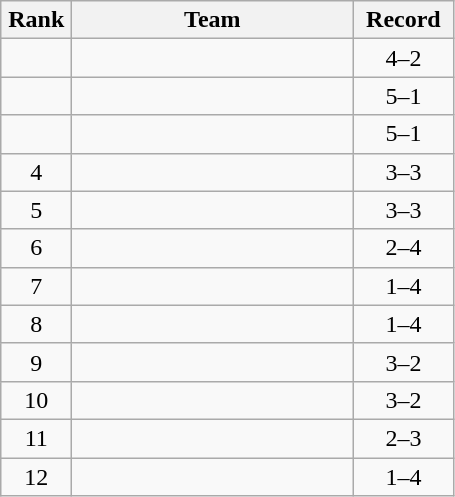<table class="wikitable" style="text-align: center;">
<tr>
<th width=40>Rank</th>
<th width=180>Team</th>
<th width=60>Record</th>
</tr>
<tr>
<td></td>
<td align=left></td>
<td>4–2</td>
</tr>
<tr>
<td></td>
<td align=left></td>
<td>5–1</td>
</tr>
<tr>
<td></td>
<td align=left></td>
<td>5–1</td>
</tr>
<tr align=center>
<td>4</td>
<td align=left></td>
<td>3–3</td>
</tr>
<tr align=center>
<td>5</td>
<td align=left></td>
<td>3–3</td>
</tr>
<tr align=center>
<td>6</td>
<td align=left></td>
<td>2–4</td>
</tr>
<tr align=center>
<td>7</td>
<td align=left></td>
<td>1–4</td>
</tr>
<tr align=center>
<td>8</td>
<td align=left></td>
<td>1–4</td>
</tr>
<tr align=center>
<td>9</td>
<td align=left></td>
<td>3–2</td>
</tr>
<tr align=center>
<td>10</td>
<td align=left></td>
<td>3–2</td>
</tr>
<tr align=center>
<td>11</td>
<td align=left></td>
<td>2–3</td>
</tr>
<tr align=center>
<td>12</td>
<td align=left></td>
<td>1–4</td>
</tr>
</table>
